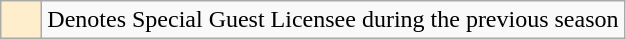<table class="wikitable">
<tr>
<td style="width:20px; background:#fec;"></td>
<td>Denotes Special Guest Licensee during the previous season</td>
</tr>
</table>
